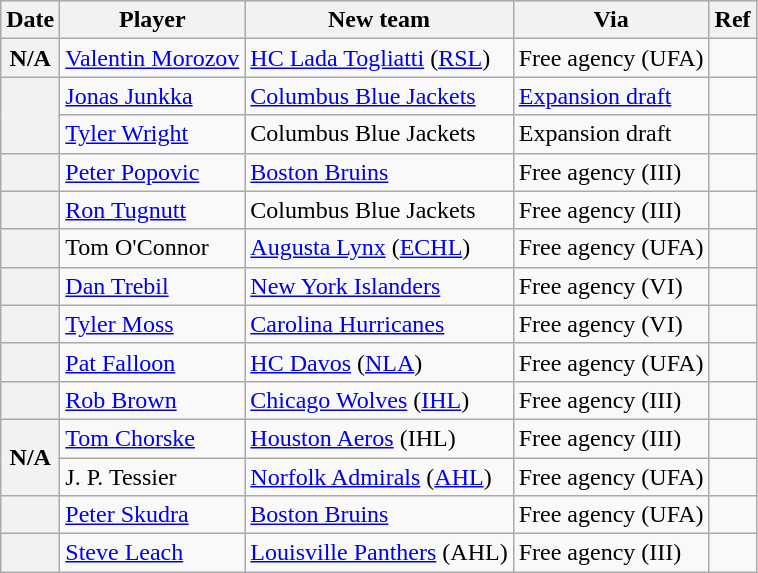<table class="wikitable plainrowheaders">
<tr style="background:#ddd; text-align:center;">
<th>Date</th>
<th>Player</th>
<th>New team</th>
<th>Via</th>
<th>Ref</th>
</tr>
<tr>
<th scope="row">N/A</th>
<td><a href='#'>Valentin Morozov</a></td>
<td><a href='#'>HC Lada Togliatti</a> (<a href='#'>RSL</a>)</td>
<td>Free agency (UFA)</td>
<td></td>
</tr>
<tr>
<th scope="row" rowspan=2></th>
<td><a href='#'>Jonas Junkka</a></td>
<td><a href='#'>Columbus Blue Jackets</a></td>
<td><a href='#'>Expansion draft</a></td>
<td></td>
</tr>
<tr>
<td><a href='#'>Tyler Wright</a></td>
<td>Columbus Blue Jackets</td>
<td>Expansion draft</td>
<td></td>
</tr>
<tr>
<th scope="row"></th>
<td><a href='#'>Peter Popovic</a></td>
<td><a href='#'>Boston Bruins</a></td>
<td>Free agency (III)</td>
<td></td>
</tr>
<tr>
<th scope="row"></th>
<td><a href='#'>Ron Tugnutt</a></td>
<td>Columbus Blue Jackets</td>
<td>Free agency (III)</td>
<td></td>
</tr>
<tr>
<th scope="row"></th>
<td>Tom O'Connor</td>
<td><a href='#'>Augusta Lynx</a> (<a href='#'>ECHL</a>)</td>
<td>Free agency (UFA)</td>
<td></td>
</tr>
<tr>
<th scope="row"></th>
<td><a href='#'>Dan Trebil</a></td>
<td><a href='#'>New York Islanders</a></td>
<td>Free agency (VI)</td>
<td></td>
</tr>
<tr>
<th scope="row"></th>
<td><a href='#'>Tyler Moss</a></td>
<td><a href='#'>Carolina Hurricanes</a></td>
<td>Free agency (VI)</td>
<td></td>
</tr>
<tr>
<th scope="row"></th>
<td><a href='#'>Pat Falloon</a></td>
<td><a href='#'>HC Davos</a> (<a href='#'>NLA</a>)</td>
<td>Free agency (UFA)</td>
<td></td>
</tr>
<tr>
<th scope="row"></th>
<td><a href='#'>Rob Brown</a></td>
<td><a href='#'>Chicago Wolves</a> (<a href='#'>IHL</a>)</td>
<td>Free agency (III)</td>
<td></td>
</tr>
<tr>
<th scope="row" rowspan=2>N/A</th>
<td><a href='#'>Tom Chorske</a></td>
<td><a href='#'>Houston Aeros</a> (IHL)</td>
<td>Free agency (III)</td>
<td></td>
</tr>
<tr>
<td>J. P. Tessier</td>
<td><a href='#'>Norfolk Admirals</a> (<a href='#'>AHL</a>)</td>
<td>Free agency (UFA)</td>
<td></td>
</tr>
<tr>
<th scope="row"></th>
<td><a href='#'>Peter Skudra</a></td>
<td><a href='#'>Boston Bruins</a></td>
<td>Free agency (UFA)</td>
<td></td>
</tr>
<tr>
<th scope="row"></th>
<td><a href='#'>Steve Leach</a></td>
<td><a href='#'>Louisville Panthers</a> (AHL)</td>
<td>Free agency (III)</td>
<td></td>
</tr>
</table>
